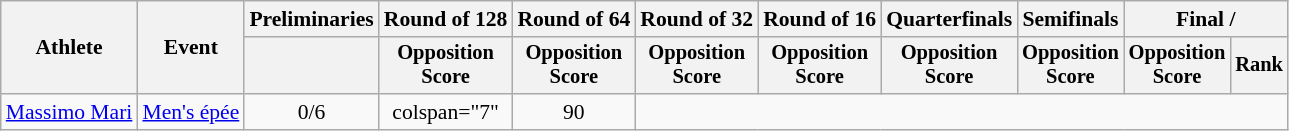<table class="wikitable" style="text-align:center; font-size:90%">
<tr>
<th rowspan="2">Athlete</th>
<th rowspan="2">Event</th>
<th>Preliminaries</th>
<th>Round of 128</th>
<th>Round of 64</th>
<th>Round of 32</th>
<th>Round of 16</th>
<th>Quarterfinals</th>
<th>Semifinals</th>
<th colspan="2">Final / </th>
</tr>
<tr style="font-size:95%">
<th></th>
<th>Opposition<br>Score</th>
<th>Opposition<br>Score</th>
<th>Opposition<br>Score</th>
<th>Opposition<br>Score</th>
<th>Opposition<br>Score</th>
<th>Opposition<br>Score</th>
<th>Opposition<br>Score</th>
<th>Rank</th>
</tr>
<tr>
<td align="left"><a href='#'>Massimo Mari</a></td>
<td align="left"><a href='#'>Men's épée</a></td>
<td>0/6</td>
<td>colspan="7" </td>
<td>90</td>
</tr>
</table>
